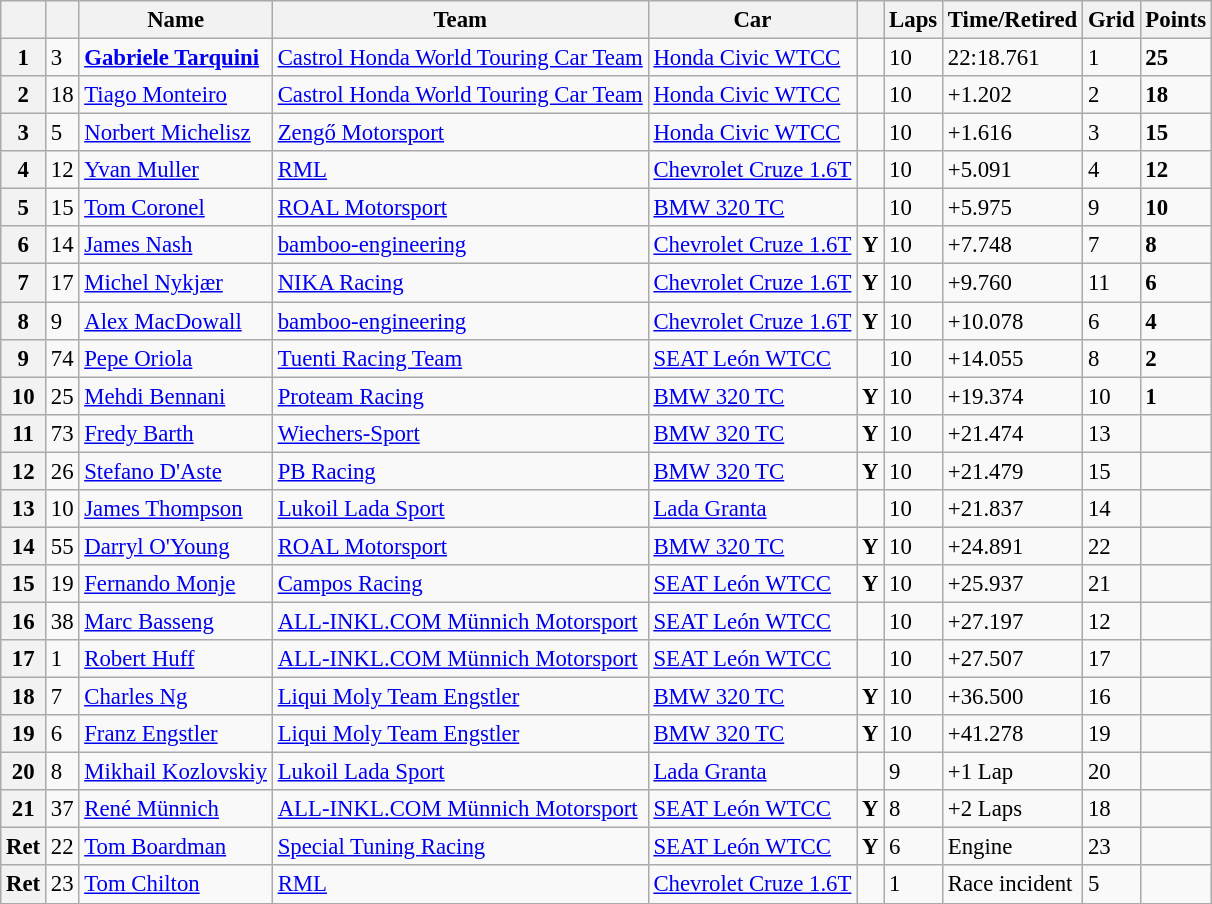<table class="wikitable sortable" style="font-size: 95%;">
<tr>
<th></th>
<th></th>
<th>Name</th>
<th>Team</th>
<th>Car</th>
<th></th>
<th>Laps</th>
<th>Time/Retired</th>
<th>Grid</th>
<th>Points</th>
</tr>
<tr>
<th>1</th>
<td>3</td>
<td> <strong><a href='#'>Gabriele Tarquini</a></strong></td>
<td><a href='#'>Castrol Honda World Touring Car Team</a></td>
<td><a href='#'>Honda Civic WTCC</a></td>
<td></td>
<td>10</td>
<td>22:18.761</td>
<td>1</td>
<td><strong>25</strong></td>
</tr>
<tr>
<th>2</th>
<td>18</td>
<td> <a href='#'>Tiago Monteiro</a></td>
<td><a href='#'>Castrol Honda World Touring Car Team</a></td>
<td><a href='#'>Honda Civic WTCC</a></td>
<td></td>
<td>10</td>
<td>+1.202</td>
<td>2</td>
<td><strong>18</strong></td>
</tr>
<tr>
<th>3</th>
<td>5</td>
<td> <a href='#'>Norbert Michelisz</a></td>
<td><a href='#'>Zengő Motorsport</a></td>
<td><a href='#'>Honda Civic WTCC</a></td>
<td></td>
<td>10</td>
<td>+1.616</td>
<td>3</td>
<td><strong>15</strong></td>
</tr>
<tr>
<th>4</th>
<td>12</td>
<td> <a href='#'>Yvan Muller</a></td>
<td><a href='#'>RML</a></td>
<td><a href='#'>Chevrolet Cruze 1.6T</a></td>
<td></td>
<td>10</td>
<td>+5.091</td>
<td>4</td>
<td><strong>12</strong></td>
</tr>
<tr>
<th>5</th>
<td>15</td>
<td> <a href='#'>Tom Coronel</a></td>
<td><a href='#'>ROAL Motorsport</a></td>
<td><a href='#'>BMW 320 TC</a></td>
<td></td>
<td>10</td>
<td>+5.975</td>
<td>9</td>
<td><strong>10</strong></td>
</tr>
<tr>
<th>6</th>
<td>14</td>
<td> <a href='#'>James Nash</a></td>
<td><a href='#'>bamboo-engineering</a></td>
<td><a href='#'>Chevrolet Cruze 1.6T</a></td>
<td align=center><strong><span>Y</span></strong></td>
<td>10</td>
<td>+7.748</td>
<td>7</td>
<td><strong>8</strong></td>
</tr>
<tr>
<th>7</th>
<td>17</td>
<td> <a href='#'>Michel Nykjær</a></td>
<td><a href='#'>NIKA Racing</a></td>
<td><a href='#'>Chevrolet Cruze 1.6T</a></td>
<td align=center><strong><span>Y</span></strong></td>
<td>10</td>
<td>+9.760</td>
<td>11</td>
<td><strong>6</strong></td>
</tr>
<tr>
<th>8</th>
<td>9</td>
<td> <a href='#'>Alex MacDowall</a></td>
<td><a href='#'>bamboo-engineering</a></td>
<td><a href='#'>Chevrolet Cruze 1.6T</a></td>
<td align=center><strong><span>Y</span></strong></td>
<td>10</td>
<td>+10.078</td>
<td>6</td>
<td><strong>4</strong></td>
</tr>
<tr>
<th>9</th>
<td>74</td>
<td> <a href='#'>Pepe Oriola</a></td>
<td><a href='#'>Tuenti Racing Team</a></td>
<td><a href='#'>SEAT León WTCC</a></td>
<td></td>
<td>10</td>
<td>+14.055</td>
<td>8</td>
<td><strong>2</strong></td>
</tr>
<tr>
<th>10</th>
<td>25</td>
<td> <a href='#'>Mehdi Bennani</a></td>
<td><a href='#'>Proteam Racing</a></td>
<td><a href='#'>BMW 320 TC</a></td>
<td align=center><strong><span>Y</span></strong></td>
<td>10</td>
<td>+19.374</td>
<td>10</td>
<td><strong>1</strong></td>
</tr>
<tr>
<th>11</th>
<td>73</td>
<td> <a href='#'>Fredy Barth</a></td>
<td><a href='#'>Wiechers-Sport</a></td>
<td><a href='#'>BMW 320 TC</a></td>
<td align=center><strong><span>Y</span></strong></td>
<td>10</td>
<td>+21.474</td>
<td>13</td>
<td></td>
</tr>
<tr>
<th>12</th>
<td>26</td>
<td> <a href='#'>Stefano D'Aste</a></td>
<td><a href='#'>PB Racing</a></td>
<td><a href='#'>BMW 320 TC</a></td>
<td align=center><strong><span>Y</span></strong></td>
<td>10</td>
<td>+21.479</td>
<td>15</td>
<td></td>
</tr>
<tr>
<th>13</th>
<td>10</td>
<td> <a href='#'>James Thompson</a></td>
<td><a href='#'>Lukoil Lada Sport</a></td>
<td><a href='#'>Lada Granta</a></td>
<td></td>
<td>10</td>
<td>+21.837</td>
<td>14</td>
<td></td>
</tr>
<tr>
<th>14</th>
<td>55</td>
<td> <a href='#'>Darryl O'Young</a></td>
<td><a href='#'>ROAL Motorsport</a></td>
<td><a href='#'>BMW 320 TC</a></td>
<td align=center><strong><span>Y</span></strong></td>
<td>10</td>
<td>+24.891</td>
<td>22</td>
<td></td>
</tr>
<tr>
<th>15</th>
<td>19</td>
<td> <a href='#'>Fernando Monje</a></td>
<td><a href='#'>Campos Racing</a></td>
<td><a href='#'>SEAT León WTCC</a></td>
<td align=center><strong><span>Y</span></strong></td>
<td>10</td>
<td>+25.937</td>
<td>21</td>
<td></td>
</tr>
<tr>
<th>16</th>
<td>38</td>
<td> <a href='#'>Marc Basseng</a></td>
<td><a href='#'>ALL-INKL.COM Münnich Motorsport</a></td>
<td><a href='#'>SEAT León WTCC</a></td>
<td></td>
<td>10</td>
<td>+27.197</td>
<td>12</td>
<td></td>
</tr>
<tr>
<th>17</th>
<td>1</td>
<td> <a href='#'>Robert Huff</a></td>
<td><a href='#'>ALL-INKL.COM Münnich Motorsport</a></td>
<td><a href='#'>SEAT León WTCC</a></td>
<td></td>
<td>10</td>
<td>+27.507</td>
<td>17</td>
<td></td>
</tr>
<tr>
<th>18</th>
<td>7</td>
<td> <a href='#'>Charles Ng</a></td>
<td><a href='#'>Liqui Moly Team Engstler</a></td>
<td><a href='#'>BMW 320 TC</a></td>
<td align=center><strong><span>Y</span></strong></td>
<td>10</td>
<td>+36.500</td>
<td>16</td>
<td></td>
</tr>
<tr>
<th>19</th>
<td>6</td>
<td> <a href='#'>Franz Engstler</a></td>
<td><a href='#'>Liqui Moly Team Engstler</a></td>
<td><a href='#'>BMW 320 TC</a></td>
<td align=center><strong><span>Y</span></strong></td>
<td>10</td>
<td>+41.278</td>
<td>19</td>
<td></td>
</tr>
<tr>
<th>20</th>
<td>8</td>
<td> <a href='#'>Mikhail Kozlovskiy</a></td>
<td><a href='#'>Lukoil Lada Sport</a></td>
<td><a href='#'>Lada Granta</a></td>
<td></td>
<td>9</td>
<td>+1 Lap</td>
<td>20</td>
<td></td>
</tr>
<tr>
<th>21</th>
<td>37</td>
<td> <a href='#'>René Münnich</a></td>
<td><a href='#'>ALL-INKL.COM Münnich Motorsport</a></td>
<td><a href='#'>SEAT León WTCC</a></td>
<td align=center><strong><span>Y</span></strong></td>
<td>8</td>
<td>+2 Laps</td>
<td>18</td>
<td></td>
</tr>
<tr>
<th>Ret</th>
<td>22</td>
<td> <a href='#'>Tom Boardman</a></td>
<td><a href='#'>Special Tuning Racing</a></td>
<td><a href='#'>SEAT León WTCC</a></td>
<td align=center><strong><span>Y</span></strong></td>
<td>6</td>
<td>Engine</td>
<td>23</td>
<td></td>
</tr>
<tr>
<th>Ret</th>
<td>23</td>
<td> <a href='#'>Tom Chilton</a></td>
<td><a href='#'>RML</a></td>
<td><a href='#'>Chevrolet Cruze 1.6T</a></td>
<td></td>
<td>1</td>
<td>Race incident</td>
<td>5</td>
<td></td>
</tr>
</table>
